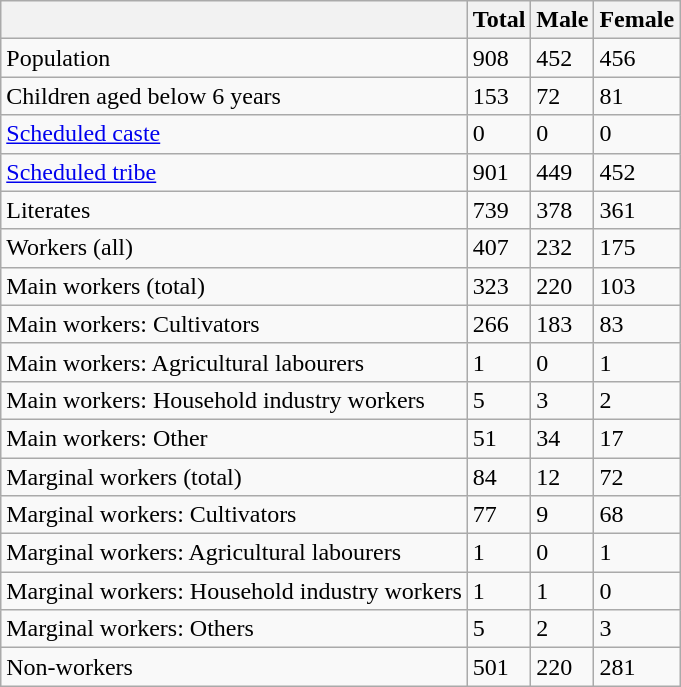<table class="wikitable sortable">
<tr>
<th></th>
<th>Total</th>
<th>Male</th>
<th>Female</th>
</tr>
<tr>
<td>Population</td>
<td>908</td>
<td>452</td>
<td>456</td>
</tr>
<tr>
<td>Children aged below 6 years</td>
<td>153</td>
<td>72</td>
<td>81</td>
</tr>
<tr>
<td><a href='#'>Scheduled caste</a></td>
<td>0</td>
<td>0</td>
<td>0</td>
</tr>
<tr>
<td><a href='#'>Scheduled tribe</a></td>
<td>901</td>
<td>449</td>
<td>452</td>
</tr>
<tr>
<td>Literates</td>
<td>739</td>
<td>378</td>
<td>361</td>
</tr>
<tr>
<td>Workers (all)</td>
<td>407</td>
<td>232</td>
<td>175</td>
</tr>
<tr>
<td>Main workers (total)</td>
<td>323</td>
<td>220</td>
<td>103</td>
</tr>
<tr>
<td>Main workers: Cultivators</td>
<td>266</td>
<td>183</td>
<td>83</td>
</tr>
<tr>
<td>Main workers: Agricultural labourers</td>
<td>1</td>
<td>0</td>
<td>1</td>
</tr>
<tr>
<td>Main workers: Household industry workers</td>
<td>5</td>
<td>3</td>
<td>2</td>
</tr>
<tr>
<td>Main workers: Other</td>
<td>51</td>
<td>34</td>
<td>17</td>
</tr>
<tr>
<td>Marginal workers (total)</td>
<td>84</td>
<td>12</td>
<td>72</td>
</tr>
<tr>
<td>Marginal workers: Cultivators</td>
<td>77</td>
<td>9</td>
<td>68</td>
</tr>
<tr>
<td>Marginal workers: Agricultural labourers</td>
<td>1</td>
<td>0</td>
<td>1</td>
</tr>
<tr>
<td>Marginal workers: Household industry workers</td>
<td>1</td>
<td>1</td>
<td>0</td>
</tr>
<tr>
<td>Marginal workers: Others</td>
<td>5</td>
<td>2</td>
<td>3</td>
</tr>
<tr>
<td>Non-workers</td>
<td>501</td>
<td>220</td>
<td>281</td>
</tr>
</table>
